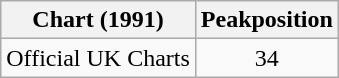<table class="wikitable">
<tr>
<th>Chart (1991)</th>
<th>Peakposition</th>
</tr>
<tr>
<td>Official UK Charts</td>
<td align="center">34</td>
</tr>
</table>
